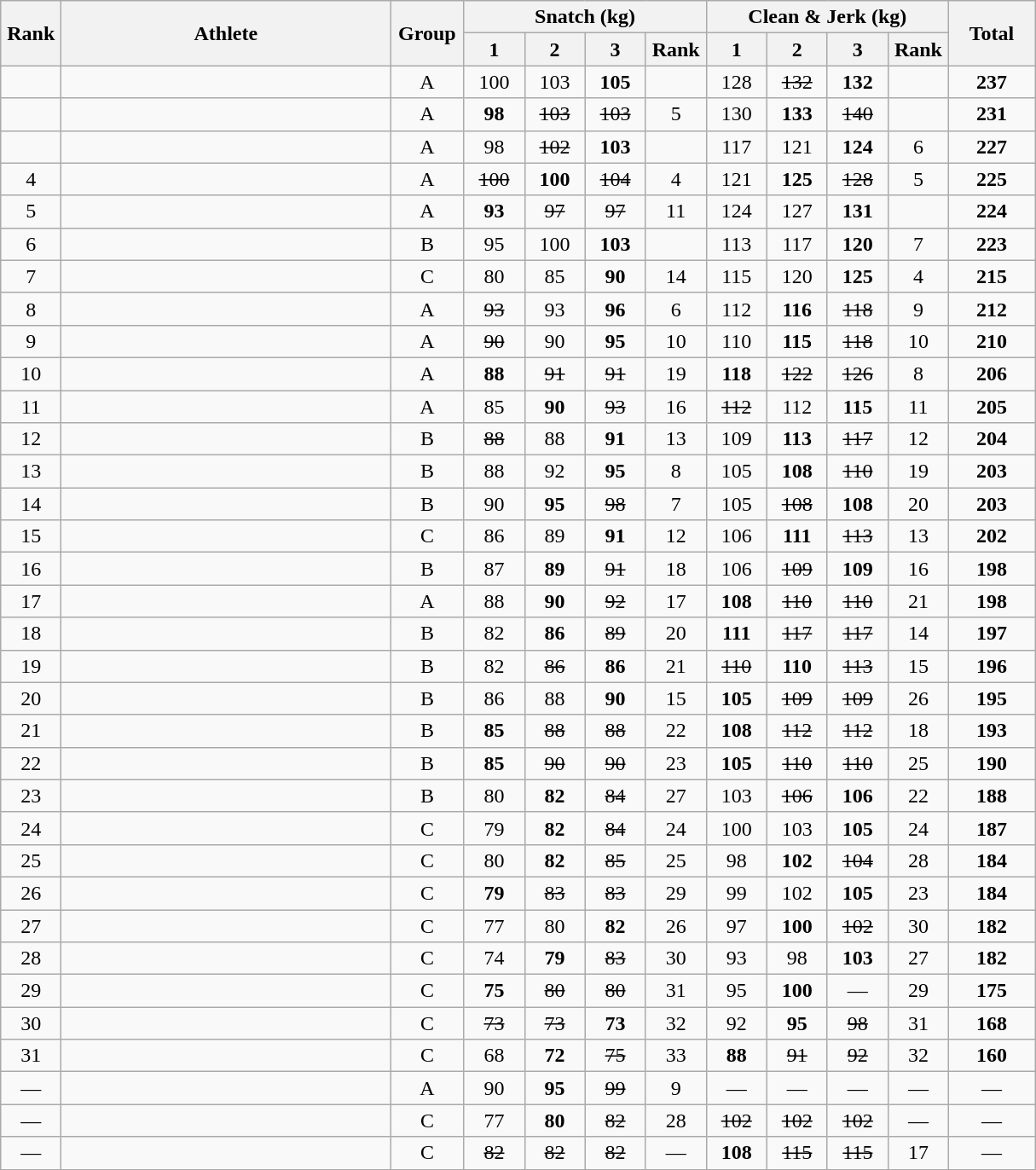<table class = "wikitable" style="text-align:center;">
<tr>
<th rowspan=2 width=40>Rank</th>
<th rowspan=2 width=250>Athlete</th>
<th rowspan=2 width=50>Group</th>
<th colspan=4>Snatch (kg)</th>
<th colspan=4>Clean & Jerk (kg)</th>
<th rowspan=2 width=60>Total</th>
</tr>
<tr>
<th width=40>1</th>
<th width=40>2</th>
<th width=40>3</th>
<th width=40>Rank</th>
<th width=40>1</th>
<th width=40>2</th>
<th width=40>3</th>
<th width=40>Rank</th>
</tr>
<tr>
<td></td>
<td align=left></td>
<td>A</td>
<td>100</td>
<td>103</td>
<td><strong>105</strong></td>
<td></td>
<td>128</td>
<td><s>132 </s></td>
<td><strong>132</strong></td>
<td></td>
<td><strong>237</strong></td>
</tr>
<tr>
<td></td>
<td align=left></td>
<td>A</td>
<td><strong>98</strong></td>
<td><s>103 </s></td>
<td><s>103 </s></td>
<td>5</td>
<td>130</td>
<td><strong>133</strong></td>
<td><s>140 </s></td>
<td></td>
<td><strong>231</strong></td>
</tr>
<tr>
<td></td>
<td align=left></td>
<td>A</td>
<td>98</td>
<td><s>102 </s></td>
<td><strong>103</strong></td>
<td></td>
<td>117</td>
<td>121</td>
<td><strong>124</strong></td>
<td>6</td>
<td><strong>227</strong></td>
</tr>
<tr>
<td>4</td>
<td align=left></td>
<td>A</td>
<td><s>100 </s></td>
<td><strong>100</strong></td>
<td><s>104 </s></td>
<td>4</td>
<td>121</td>
<td><strong>125</strong></td>
<td><s>128 </s></td>
<td>5</td>
<td><strong>225</strong></td>
</tr>
<tr>
<td>5</td>
<td align=left></td>
<td>A</td>
<td><strong>93</strong></td>
<td><s>97 </s></td>
<td><s>97 </s></td>
<td>11</td>
<td>124</td>
<td>127</td>
<td><strong>131</strong></td>
<td></td>
<td><strong>224</strong></td>
</tr>
<tr>
<td>6</td>
<td align=left></td>
<td>B</td>
<td>95</td>
<td>100</td>
<td><strong>103</strong></td>
<td></td>
<td>113</td>
<td>117</td>
<td><strong>120</strong></td>
<td>7</td>
<td><strong>223</strong></td>
</tr>
<tr>
<td>7</td>
<td align=left></td>
<td>C</td>
<td>80</td>
<td>85</td>
<td><strong>90</strong></td>
<td>14</td>
<td>115</td>
<td>120</td>
<td><strong>125</strong></td>
<td>4</td>
<td><strong>215</strong></td>
</tr>
<tr>
<td>8</td>
<td align=left></td>
<td>A</td>
<td><s>93 </s></td>
<td>93</td>
<td><strong>96</strong></td>
<td>6</td>
<td>112</td>
<td><strong>116</strong></td>
<td><s>118 </s></td>
<td>9</td>
<td><strong>212</strong></td>
</tr>
<tr>
<td>9</td>
<td align=left></td>
<td>A</td>
<td><s>90 </s></td>
<td>90</td>
<td><strong>95</strong></td>
<td>10</td>
<td>110</td>
<td><strong>115</strong></td>
<td><s>118 </s></td>
<td>10</td>
<td><strong>210</strong></td>
</tr>
<tr>
<td>10</td>
<td align=left></td>
<td>A</td>
<td><strong>88</strong></td>
<td><s>91 </s></td>
<td><s>91 </s></td>
<td>19</td>
<td><strong>118</strong></td>
<td><s>122 </s></td>
<td><s>126 </s></td>
<td>8</td>
<td><strong>206</strong></td>
</tr>
<tr>
<td>11</td>
<td align=left></td>
<td>A</td>
<td>85</td>
<td><strong>90</strong></td>
<td><s>93 </s></td>
<td>16</td>
<td><s>112 </s></td>
<td>112</td>
<td><strong>115</strong></td>
<td>11</td>
<td><strong>205</strong></td>
</tr>
<tr>
<td>12</td>
<td align=left></td>
<td>B</td>
<td><s>88 </s></td>
<td>88</td>
<td><strong>91</strong></td>
<td>13</td>
<td>109</td>
<td><strong>113</strong></td>
<td><s>117 </s></td>
<td>12</td>
<td><strong>204</strong></td>
</tr>
<tr>
<td>13</td>
<td align=left></td>
<td>B</td>
<td>88</td>
<td>92</td>
<td><strong>95</strong></td>
<td>8</td>
<td>105</td>
<td><strong>108</strong></td>
<td><s>110 </s></td>
<td>19</td>
<td><strong>203</strong></td>
</tr>
<tr>
<td>14</td>
<td align=left></td>
<td>B</td>
<td>90</td>
<td><strong>95</strong></td>
<td><s>98 </s></td>
<td>7</td>
<td>105</td>
<td><s>108 </s></td>
<td><strong>108</strong></td>
<td>20</td>
<td><strong>203</strong></td>
</tr>
<tr>
<td>15</td>
<td align=left></td>
<td>C</td>
<td>86</td>
<td>89</td>
<td><strong>91</strong></td>
<td>12</td>
<td>106</td>
<td><strong>111</strong></td>
<td><s>113 </s></td>
<td>13</td>
<td><strong>202</strong></td>
</tr>
<tr>
<td>16</td>
<td align=left></td>
<td>B</td>
<td>87</td>
<td><strong>89</strong></td>
<td><s>91 </s></td>
<td>18</td>
<td>106</td>
<td><s>109 </s></td>
<td><strong>109</strong></td>
<td>16</td>
<td><strong>198</strong></td>
</tr>
<tr>
<td>17</td>
<td align=left></td>
<td>A</td>
<td>88</td>
<td><strong>90</strong></td>
<td><s>92 </s></td>
<td>17</td>
<td><strong>108</strong></td>
<td><s>110 </s></td>
<td><s>110 </s></td>
<td>21</td>
<td><strong>198</strong></td>
</tr>
<tr>
<td>18</td>
<td align=left></td>
<td>B</td>
<td>82</td>
<td><strong>86</strong></td>
<td><s>89 </s></td>
<td>20</td>
<td><strong>111</strong></td>
<td><s>117 </s></td>
<td><s>117 </s></td>
<td>14</td>
<td><strong>197</strong></td>
</tr>
<tr>
<td>19</td>
<td align=left></td>
<td>B</td>
<td>82</td>
<td><s>86 </s></td>
<td><strong>86</strong></td>
<td>21</td>
<td><s>110 </s></td>
<td><strong>110</strong></td>
<td><s>113 </s></td>
<td>15</td>
<td><strong>196</strong></td>
</tr>
<tr>
<td>20</td>
<td align=left></td>
<td>B</td>
<td>86</td>
<td>88</td>
<td><strong>90</strong></td>
<td>15</td>
<td><strong>105</strong></td>
<td><s>109 </s></td>
<td><s>109 </s></td>
<td>26</td>
<td><strong>195</strong></td>
</tr>
<tr>
<td>21</td>
<td align=left></td>
<td>B</td>
<td><strong>85</strong></td>
<td><s>88 </s></td>
<td><s>88 </s></td>
<td>22</td>
<td><strong>108</strong></td>
<td><s>112 </s></td>
<td><s>112 </s></td>
<td>18</td>
<td><strong>193</strong></td>
</tr>
<tr>
<td>22</td>
<td align=left></td>
<td>B</td>
<td><strong>85</strong></td>
<td><s>90 </s></td>
<td><s>90 </s></td>
<td>23</td>
<td><strong>105</strong></td>
<td><s>110 </s></td>
<td><s>110 </s></td>
<td>25</td>
<td><strong>190</strong></td>
</tr>
<tr>
<td>23</td>
<td align=left></td>
<td>B</td>
<td>80</td>
<td><strong>82</strong></td>
<td><s>84 </s></td>
<td>27</td>
<td>103</td>
<td><s>106 </s></td>
<td><strong>106</strong></td>
<td>22</td>
<td><strong>188</strong></td>
</tr>
<tr>
<td>24</td>
<td align=left></td>
<td>C</td>
<td>79</td>
<td><strong>82</strong></td>
<td><s>84 </s></td>
<td>24</td>
<td>100</td>
<td>103</td>
<td><strong>105</strong></td>
<td>24</td>
<td><strong>187</strong></td>
</tr>
<tr>
<td>25</td>
<td align=left></td>
<td>C</td>
<td>80</td>
<td><strong>82</strong></td>
<td><s>85 </s></td>
<td>25</td>
<td>98</td>
<td><strong>102</strong></td>
<td><s>104 </s></td>
<td>28</td>
<td><strong>184</strong></td>
</tr>
<tr>
<td>26</td>
<td align=left></td>
<td>C</td>
<td><strong>79</strong></td>
<td><s>83 </s></td>
<td><s>83 </s></td>
<td>29</td>
<td>99</td>
<td>102</td>
<td><strong>105</strong></td>
<td>23</td>
<td><strong>184</strong></td>
</tr>
<tr>
<td>27</td>
<td align=left></td>
<td>C</td>
<td>77</td>
<td>80</td>
<td><strong>82</strong></td>
<td>26</td>
<td>97</td>
<td><strong>100</strong></td>
<td><s>102 </s></td>
<td>30</td>
<td><strong>182</strong></td>
</tr>
<tr>
<td>28</td>
<td align=left></td>
<td>C</td>
<td>74</td>
<td><strong>79</strong></td>
<td><s>83 </s></td>
<td>30</td>
<td>93</td>
<td>98</td>
<td><strong>103</strong></td>
<td>27</td>
<td><strong>182</strong></td>
</tr>
<tr>
<td>29</td>
<td align=left></td>
<td>C</td>
<td><strong>75</strong></td>
<td><s>80 </s></td>
<td><s>80 </s></td>
<td>31</td>
<td>95</td>
<td><strong>100</strong></td>
<td>—</td>
<td>29</td>
<td><strong>175</strong></td>
</tr>
<tr>
<td>30</td>
<td align=left></td>
<td>C</td>
<td><s>73 </s></td>
<td><s>73 </s></td>
<td><strong>73</strong></td>
<td>32</td>
<td>92</td>
<td><strong>95</strong></td>
<td><s>98 </s></td>
<td>31</td>
<td><strong>168</strong></td>
</tr>
<tr>
<td>31</td>
<td align=left></td>
<td>C</td>
<td>68</td>
<td><strong>72</strong></td>
<td><s>75 </s></td>
<td>33</td>
<td><strong>88</strong></td>
<td><s>91</s></td>
<td><s>92 </s></td>
<td>32</td>
<td><strong>160</strong></td>
</tr>
<tr>
<td>—</td>
<td align=left></td>
<td>A</td>
<td>90</td>
<td><strong>95</strong></td>
<td><s>99 </s></td>
<td>9</td>
<td>—</td>
<td>—</td>
<td>—</td>
<td>—</td>
<td>—</td>
</tr>
<tr>
<td>—</td>
<td align=left></td>
<td>C</td>
<td>77</td>
<td><strong>80</strong></td>
<td><s>82 </s></td>
<td>28</td>
<td><s>102 </s></td>
<td><s>102 </s></td>
<td><s>102  </s></td>
<td>—</td>
<td>—</td>
</tr>
<tr>
<td>—</td>
<td align=left></td>
<td>C</td>
<td><s>82 </s></td>
<td><s>82 </s></td>
<td><s>82 </s></td>
<td>—</td>
<td><strong>108</strong></td>
<td><s>115 </s></td>
<td><s>115 </s></td>
<td>17</td>
<td>—</td>
</tr>
</table>
